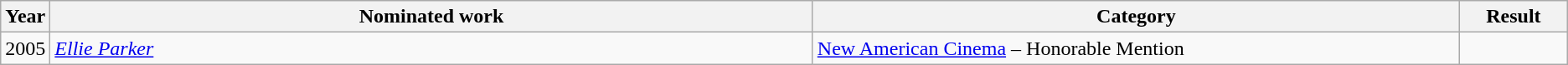<table class=wikitable>
<tr>
<th scope="col" style="width:1em;">Year</th>
<th scope="col" style="width:39em;">Nominated work</th>
<th scope="col" style="width:33em;">Category</th>
<th scope="col" style="width:5em;">Result</th>
</tr>
<tr>
<td>2005</td>
<td><em><a href='#'>Ellie Parker</a></em></td>
<td><a href='#'>New American Cinema</a> – Honorable Mention</td>
<td></td>
</tr>
</table>
